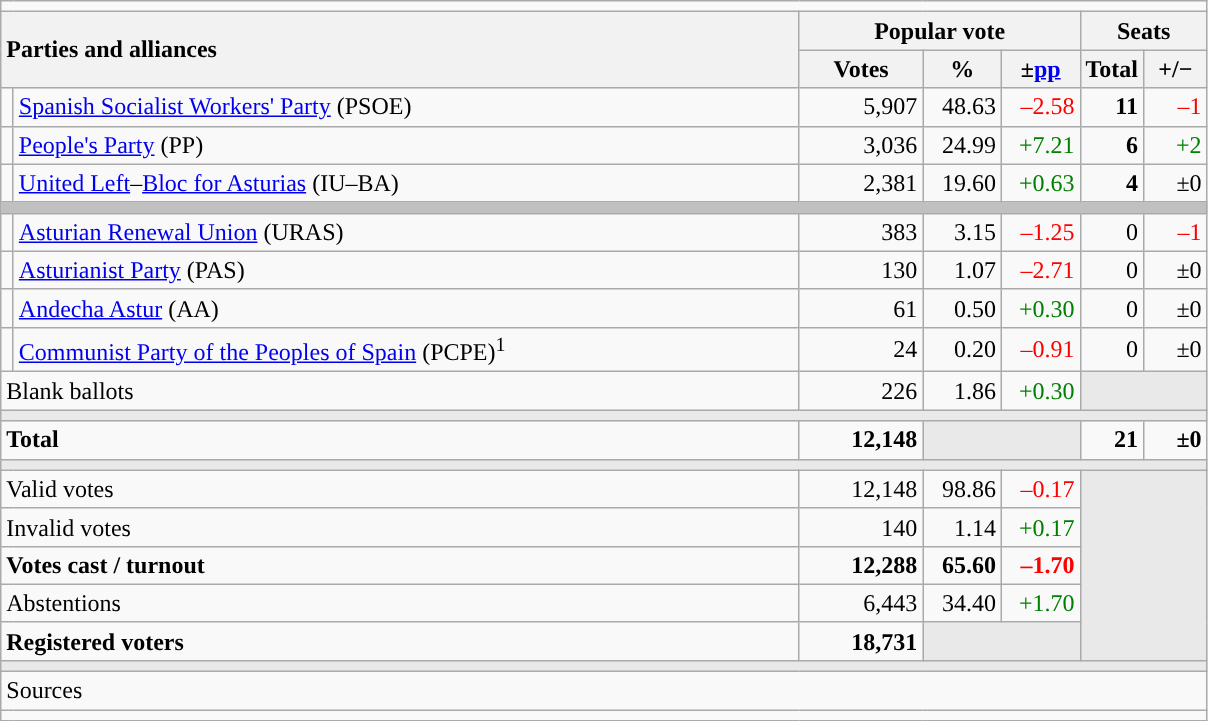<table class="wikitable" style="text-align:right;">
<tr>
<td colspan="7"></td>
</tr>
<tr>
<th style="text-align:left;" rowspan="2" colspan="2" width="525">Parties and alliances</th>
<th colspan="3">Popular vote</th>
<th colspan="2">Seats</th>
</tr>
<tr>
<th width="75">Votes</th>
<th width="45">%</th>
<th width="45">±<a href='#'>pp</a></th>
<th width="35">Total</th>
<th width="35">+/−</th>
</tr>
<tr>
<td width="1" style="color:inherit;background:"></td>
<td align="left"><a href='#'>Spanish Socialist Workers' Party</a> (PSOE)</td>
<td>5,907</td>
<td>48.63</td>
<td style="color:red;">–2.58</td>
<td><strong>11</strong></td>
<td style="color:red;">–1</td>
</tr>
<tr>
<td style="color:inherit;background:"></td>
<td align="left"><a href='#'>People's Party</a> (PP)</td>
<td>3,036</td>
<td>24.99</td>
<td style="color:green;">+7.21</td>
<td><strong>6</strong></td>
<td style="color:green;">+2</td>
</tr>
<tr>
<td style="color:inherit;background:"></td>
<td align="left"><a href='#'>United Left</a>–<a href='#'>Bloc for Asturias</a> (IU–BA)</td>
<td>2,381</td>
<td>19.60</td>
<td style="color:green;">+0.63</td>
<td><strong>4</strong></td>
<td>±0</td>
</tr>
<tr>
<td colspan="7" bgcolor="#C0C0C0"></td>
</tr>
<tr>
<td style="color:inherit;background:"></td>
<td align="left"><a href='#'>Asturian Renewal Union</a> (URAS)</td>
<td>383</td>
<td>3.15</td>
<td style="color:red;">–1.25</td>
<td>0</td>
<td style="color:red;">–1</td>
</tr>
<tr>
<td style="color:inherit;background:"></td>
<td align="left"><a href='#'>Asturianist Party</a> (PAS)</td>
<td>130</td>
<td>1.07</td>
<td style="color:red;">–2.71</td>
<td>0</td>
<td>±0</td>
</tr>
<tr>
<td style="color:inherit;background:"></td>
<td align="left"><a href='#'>Andecha Astur</a> (AA)</td>
<td>61</td>
<td>0.50</td>
<td style="color:green;">+0.30</td>
<td>0</td>
<td>±0</td>
</tr>
<tr>
<td style="color:inherit;background:"></td>
<td align="left"><a href='#'>Communist Party of the Peoples of Spain</a> (PCPE)<sup>1</sup></td>
<td>24</td>
<td>0.20</td>
<td style="color:red;">–0.91</td>
<td>0</td>
<td>±0</td>
</tr>
<tr>
<td align="left" colspan="2">Blank ballots</td>
<td>226</td>
<td>1.86</td>
<td style="color:green;">+0.30</td>
<td bgcolor="#E9E9E9" colspan="2"></td>
</tr>
<tr>
<td colspan="7" bgcolor="#E9E9E9"></td>
</tr>
<tr style="font-weight:bold;">
<td align="left" colspan="2">Total</td>
<td>12,148</td>
<td bgcolor="#E9E9E9" colspan="2"></td>
<td>21</td>
<td>±0</td>
</tr>
<tr>
<td colspan="7" bgcolor="#E9E9E9"></td>
</tr>
<tr>
<td align="left" colspan="2">Valid votes</td>
<td>12,148</td>
<td>98.86</td>
<td style="color:red;">–0.17</td>
<td bgcolor="#E9E9E9" colspan="2" rowspan="5"></td>
</tr>
<tr>
<td align="left" colspan="2">Invalid votes</td>
<td>140</td>
<td>1.14</td>
<td style="color:green;">+0.17</td>
</tr>
<tr style="font-weight:bold;">
<td align="left" colspan="2">Votes cast / turnout</td>
<td>12,288</td>
<td>65.60</td>
<td style="color:red;">–1.70</td>
</tr>
<tr>
<td align="left" colspan="2">Abstentions</td>
<td>6,443</td>
<td>34.40</td>
<td style="color:green;">+1.70</td>
</tr>
<tr style="font-weight:bold;">
<td align="left" colspan="2">Registered voters</td>
<td>18,731</td>
<td bgcolor="#E9E9E9" colspan="2"></td>
</tr>
<tr>
<td colspan="7" bgcolor="#E9E9E9"></td>
</tr>
<tr>
<td align="left" colspan="7">Sources</td>
</tr>
<tr>
<td colspan="7" style="text-align:left; max-width:790px;"></td>
</tr>
</table>
